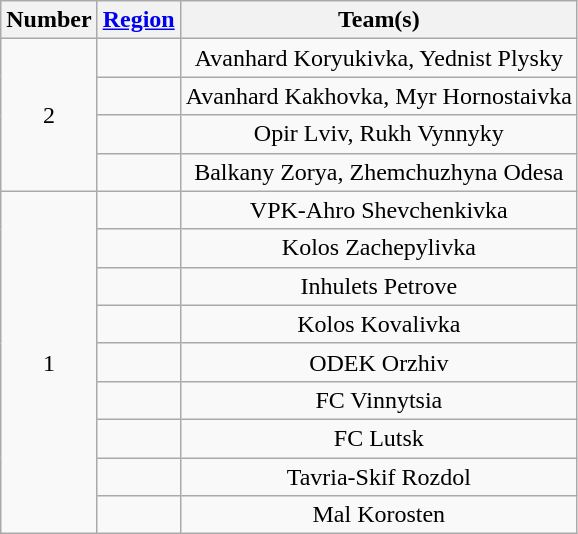<table class="wikitable" style="text-align:center">
<tr>
<th>Number</th>
<th><a href='#'>Region</a></th>
<th>Team(s)</th>
</tr>
<tr>
<td rowspan="4">2</td>
<td align="left"></td>
<td>Avanhard Koryukivka, Yednist Plysky</td>
</tr>
<tr>
<td align="left"></td>
<td>Avanhard Kakhovka, Myr Hornostaivka</td>
</tr>
<tr>
<td align="left"></td>
<td>Opir Lviv, Rukh Vynnyky</td>
</tr>
<tr>
<td align="left"></td>
<td>Balkany Zorya, Zhemchuzhyna Odesa</td>
</tr>
<tr>
<td rowspan="13">1</td>
<td align="left"></td>
<td>VPK-Ahro Shevchenkivka</td>
</tr>
<tr>
<td align="left"></td>
<td>Kolos Zachepylivka</td>
</tr>
<tr>
<td align="left"></td>
<td>Inhulets Petrove</td>
</tr>
<tr>
<td align="left"></td>
<td>Kolos Kovalivka</td>
</tr>
<tr>
<td align="left"></td>
<td>ODEK Orzhiv</td>
</tr>
<tr>
<td align="left"></td>
<td>FC Vinnytsia</td>
</tr>
<tr>
<td align="left"></td>
<td>FC Lutsk</td>
</tr>
<tr>
<td align="left"></td>
<td>Tavria-Skif Rozdol</td>
</tr>
<tr>
<td align="left"></td>
<td>Mal Korosten</td>
</tr>
</table>
